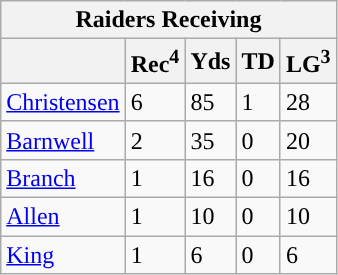<table class="wikitable">
<tr>
<th colspan="5">Raiders Receiving</th>
</tr>
<tr>
<th></th>
<th>Rec<sup>4</sup></th>
<th>Yds</th>
<th>TD</th>
<th>LG<sup>3</sup></th>
</tr>
<tr>
<td><a href='#'>Christensen</a></td>
<td>6</td>
<td>85</td>
<td>1</td>
<td>28</td>
</tr>
<tr>
<td><a href='#'>Barnwell</a></td>
<td>2</td>
<td>35</td>
<td>0</td>
<td>20</td>
</tr>
<tr>
<td><a href='#'>Branch</a></td>
<td>1</td>
<td>16</td>
<td>0</td>
<td>16</td>
</tr>
<tr>
<td><a href='#'>Allen</a></td>
<td>1</td>
<td>10</td>
<td>0</td>
<td>10</td>
</tr>
<tr>
<td><a href='#'>King</a></td>
<td>1</td>
<td>6</td>
<td>0</td>
<td>6</td>
</tr>
</table>
